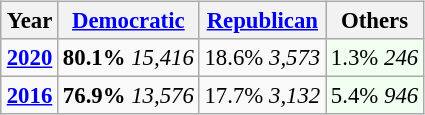<table class="wikitable" style="float:right; font-size:95%;">
<tr>
<th style="text-align:center;">Year</th>
<th style="text-align:center;"><a href='#'>Democratic</a></th>
<th style="text-align:center;"><a href='#'>Republican</a></th>
<th style="text-align:center;">Others</th>
</tr>
<tr>
<td style="text-align:center;" ><strong><a href='#'>2020</a></strong></td>
<td style="text-align:center;" ><strong>80.1%</strong> <em>15,416</em></td>
<td style="text-align:center;" >18.6% <em>3,573</em></td>
<td style="text-align:center; background:honeyDew;">1.3% <em>246</em></td>
</tr>
<tr>
<td style="text-align:center;" ><strong><a href='#'>2016</a></strong></td>
<td style="text-align:center;" ><strong>76.9%</strong> <em>13,576</em></td>
<td style="text-align:center;" >17.7% <em>3,132</em></td>
<td style="text-align:center; background:honeyDew;">5.4% <em>946</em></td>
</tr>
</table>
